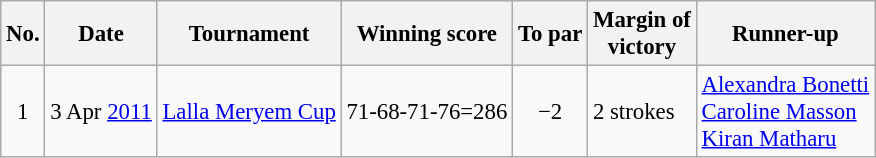<table class="wikitable " style="font-size:95%;">
<tr>
<th>No.</th>
<th>Date</th>
<th>Tournament</th>
<th>Winning score</th>
<th>To par</th>
<th>Margin of<br>victory</th>
<th>Runner-up</th>
</tr>
<tr>
<td align=center>1</td>
<td align=right>3 Apr <a href='#'>2011</a></td>
<td><a href='#'>Lalla Meryem Cup</a></td>
<td align=right>71-68-71-76=286</td>
<td align=center>−2</td>
<td>2 strokes</td>
<td> <a href='#'>Alexandra Bonetti</a><br> <a href='#'>Caroline Masson</a><br> <a href='#'>Kiran Matharu</a></td>
</tr>
</table>
